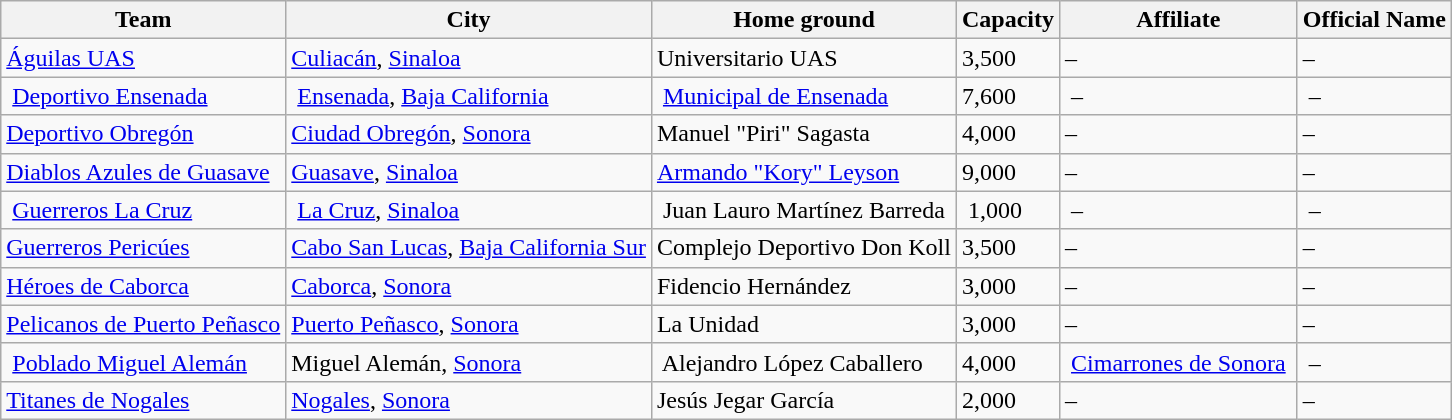<table class="wikitable sortable">
<tr>
<th>Team</th>
<th>City</th>
<th>Home ground</th>
<th>Capacity</th>
<th>Affiliate</th>
<th>Official Name</th>
</tr>
<tr>
<td><a href='#'>Águilas UAS</a></td>
<td><a href='#'>Culiacán</a>, <a href='#'>Sinaloa</a></td>
<td>Universitario UAS</td>
<td>3,500</td>
<td>–</td>
<td>–</td>
</tr>
<tr>
<td> <a href='#'>Deportivo Ensenada</a> </td>
<td> <a href='#'>Ensenada</a>, <a href='#'>Baja California</a></td>
<td> <a href='#'>Municipal de Ensenada</a> </td>
<td>7,600</td>
<td> – </td>
<td> –</td>
</tr>
<tr>
<td><a href='#'>Deportivo Obregón</a></td>
<td><a href='#'>Ciudad Obregón</a>, <a href='#'>Sonora</a></td>
<td>Manuel "Piri" Sagasta</td>
<td>4,000</td>
<td>–</td>
<td>–</td>
</tr>
<tr>
<td><a href='#'>Diablos Azules de Guasave</a></td>
<td><a href='#'>Guasave</a>, <a href='#'>Sinaloa</a></td>
<td><a href='#'>Armando "Kory" Leyson</a></td>
<td>9,000</td>
<td>–</td>
<td>–</td>
</tr>
<tr>
<td> <a href='#'>Guerreros La Cruz</a> </td>
<td> <a href='#'>La Cruz</a>, <a href='#'>Sinaloa</a> </td>
<td> Juan Lauro Martínez Barreda</td>
<td> 1,000 </td>
<td> – </td>
<td> –</td>
</tr>
<tr>
<td><a href='#'>Guerreros Pericúes</a></td>
<td><a href='#'>Cabo San Lucas</a>, <a href='#'>Baja California Sur</a></td>
<td>Complejo Deportivo Don Koll</td>
<td>3,500</td>
<td>–</td>
<td>–</td>
</tr>
<tr>
<td><a href='#'>Héroes de Caborca</a></td>
<td><a href='#'>Caborca</a>, <a href='#'>Sonora</a></td>
<td>Fidencio Hernández</td>
<td>3,000</td>
<td>–</td>
<td>–</td>
</tr>
<tr>
<td><a href='#'>Pelicanos de Puerto Peñasco</a></td>
<td><a href='#'>Puerto Peñasco</a>, <a href='#'>Sonora</a></td>
<td>La Unidad</td>
<td>3,000</td>
<td>–</td>
<td>–</td>
</tr>
<tr>
<td> <a href='#'>Poblado Miguel Alemán</a></td>
<td>Miguel Alemán, <a href='#'>Sonora</a></td>
<td> Alejandro López Caballero</td>
<td>4,000 </td>
<td> <a href='#'>Cimarrones de Sonora</a> </td>
<td> –</td>
</tr>
<tr>
<td><a href='#'>Titanes de Nogales</a></td>
<td><a href='#'>Nogales</a>, <a href='#'>Sonora</a></td>
<td>Jesús Jegar García</td>
<td>2,000</td>
<td>–</td>
<td>–</td>
</tr>
</table>
